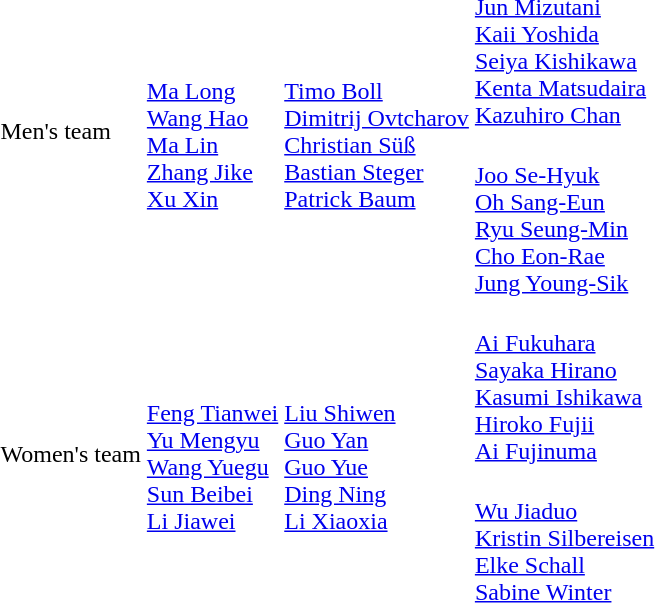<table>
<tr>
<td rowspan=2>Men's team <br></td>
<td rowspan=2><br><a href='#'>Ma Long</a><br><a href='#'>Wang Hao</a><br><a href='#'>Ma Lin</a><br><a href='#'>Zhang Jike</a><br><a href='#'>Xu Xin</a></td>
<td rowspan=2><br><a href='#'>Timo Boll</a><br><a href='#'>Dimitrij Ovtcharov</a><br><a href='#'>Christian Süß</a><br><a href='#'>Bastian Steger</a><br><a href='#'>Patrick Baum</a></td>
<td><br><a href='#'>Jun Mizutani</a><br><a href='#'>Kaii Yoshida</a><br><a href='#'>Seiya Kishikawa</a><br><a href='#'>Kenta Matsudaira</a><br><a href='#'>Kazuhiro Chan</a></td>
</tr>
<tr>
<td><br><a href='#'>Joo Se-Hyuk</a><br><a href='#'>Oh Sang-Eun</a><br><a href='#'>Ryu Seung-Min</a><br><a href='#'>Cho Eon-Rae</a><br><a href='#'>Jung Young-Sik</a></td>
</tr>
<tr>
<td rowspan=2>Women's team <br></td>
<td rowspan=2><br><a href='#'>Feng Tianwei</a><br><a href='#'>Yu Mengyu</a><br><a href='#'>Wang Yuegu</a><br><a href='#'>Sun Beibei</a><br><a href='#'>Li Jiawei</a></td>
<td rowspan=2><br><a href='#'>Liu Shiwen</a><br><a href='#'>Guo Yan</a><br><a href='#'>Guo Yue</a><br><a href='#'>Ding Ning</a><br><a href='#'>Li Xiaoxia</a></td>
<td><br><a href='#'>Ai Fukuhara</a><br><a href='#'>Sayaka Hirano</a><br><a href='#'>Kasumi Ishikawa</a><br><a href='#'>Hiroko Fujii</a><br><a href='#'>Ai Fujinuma</a></td>
</tr>
<tr>
<td><br><a href='#'>Wu Jiaduo</a><br><a href='#'>Kristin Silbereisen</a><br><a href='#'>Elke Schall</a><br><a href='#'>Sabine Winter</a></td>
</tr>
</table>
